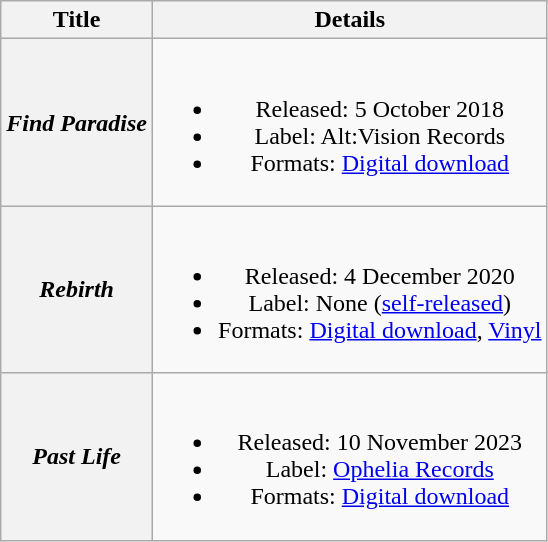<table class="wikitable plainrowheaders" style="text-align:center;">
<tr>
<th scope="col">Title</th>
<th scope="col">Details</th>
</tr>
<tr>
<th scope="row"><em>Find Paradise</em></th>
<td><br><ul><li>Released: 5 October 2018</li><li>Label: Alt:Vision Records</li><li>Formats: <a href='#'>Digital download</a></li></ul></td>
</tr>
<tr>
<th scope="row"><em>Rebirth</em></th>
<td><br><ul><li>Released: 4 December 2020</li><li>Label: None (<a href='#'>self-released</a>)</li><li>Formats: <a href='#'>Digital download</a>, <a href='#'>Vinyl</a></li></ul></td>
</tr>
<tr>
<th scope="row"><em>Past Life</em></th>
<td><br><ul><li>Released: 10 November 2023</li><li>Label: <a href='#'>Ophelia Records</a></li><li>Formats: <a href='#'>Digital download</a></li></ul></td>
</tr>
</table>
